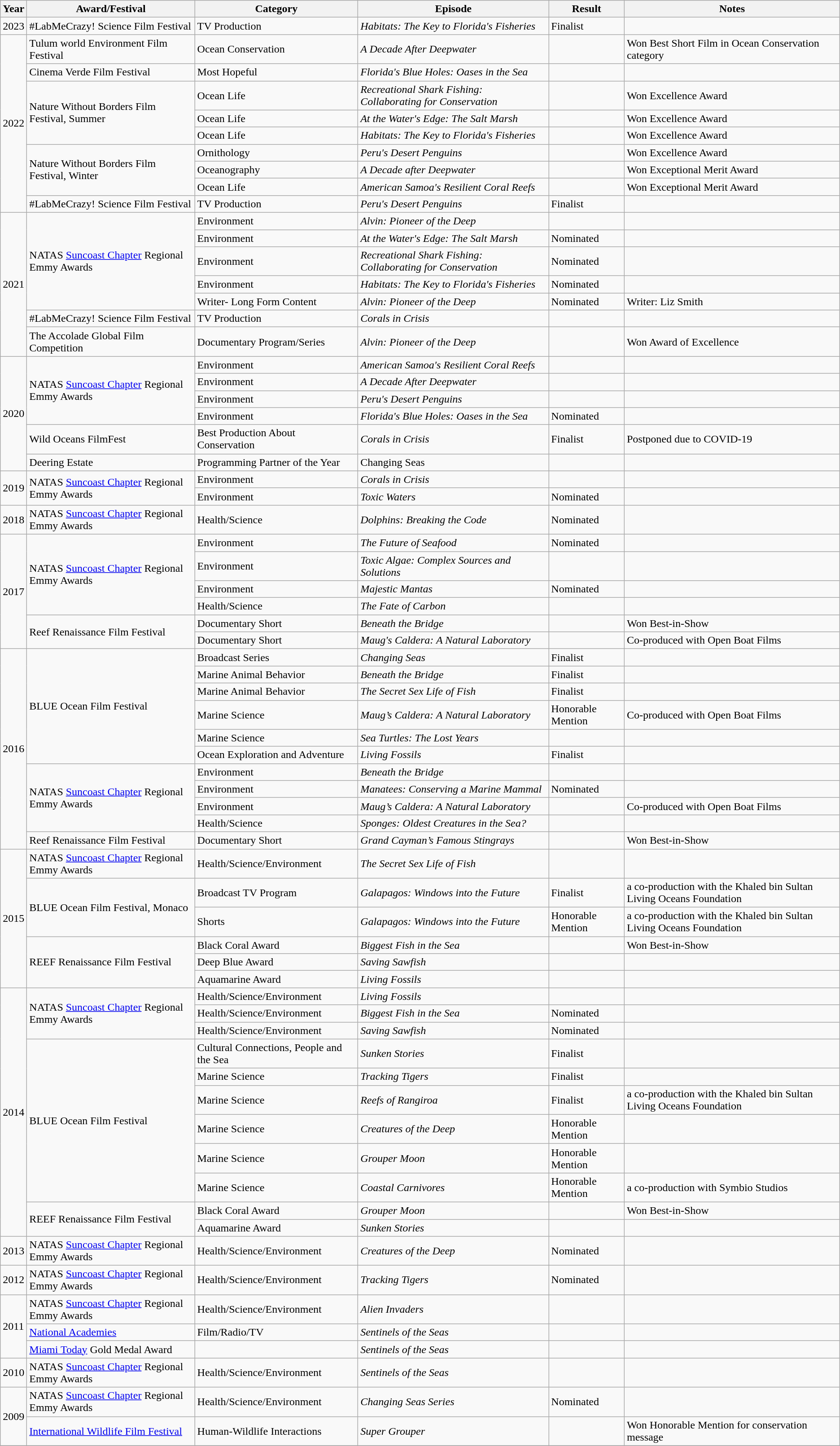<table class="wikitable">
<tr>
<th>Year</th>
<th>Award/Festival</th>
<th>Category</th>
<th>Episode</th>
<th>Result</th>
<th>Notes</th>
</tr>
<tr>
<td rowspan="1">2023</td>
<td rowspan="1">#LabMeCrazy! Science Film Festival </td>
<td>TV Production</td>
<td><em>Habitats: The Key to Florida's Fisheries</em></td>
<td>Finalist</td>
<td></td>
</tr>
<tr>
<td rowspan="9">2022</td>
<td rowspan="1">Tulum world Environment Film Festival </td>
<td>Ocean Conservation</td>
<td><em>A Decade After Deepwater</em></td>
<td></td>
<td>Won Best Short Film in Ocean Conservation category</td>
</tr>
<tr>
<td rowspan="1">Cinema Verde Film Festival </td>
<td>Most Hopeful</td>
<td><em>Florida's Blue Holes: Oases in the Sea</em></td>
<td></td>
<td></td>
</tr>
<tr>
<td rowspan="3">Nature Without Borders Film Festival, Summer </td>
<td>Ocean Life</td>
<td><em>Recreational Shark Fishing: Collaborating for Conservation</em></td>
<td></td>
<td>Won Excellence Award</td>
</tr>
<tr>
<td>Ocean Life</td>
<td><em>At the Water's Edge: The Salt Marsh</em></td>
<td></td>
<td>Won Excellence Award</td>
</tr>
<tr>
<td>Ocean Life</td>
<td><em>Habitats: The Key to Florida's Fisheries</em></td>
<td></td>
<td>Won Excellence Award</td>
</tr>
<tr>
<td rowspan="3">Nature Without Borders Film Festival, Winter </td>
<td>Ornithology</td>
<td><em>Peru's Desert Penguins</em></td>
<td></td>
<td>Won Excellence Award</td>
</tr>
<tr>
<td>Oceanography</td>
<td><em>A Decade after Deepwater</em></td>
<td></td>
<td>Won Exceptional Merit Award</td>
</tr>
<tr>
<td>Ocean Life</td>
<td><em>American Samoa's Resilient Coral Reefs</em></td>
<td></td>
<td>Won Exceptional Merit Award</td>
</tr>
<tr>
<td rowspan="1">#LabMeCrazy! Science Film Festival </td>
<td>TV Production</td>
<td><em>Peru's Desert Penguins</em></td>
<td>Finalist</td>
<td></td>
</tr>
<tr>
<td rowspan="7">2021</td>
<td rowspan="5">NATAS <a href='#'>Suncoast Chapter</a> Regional Emmy Awards </td>
<td>Environment</td>
<td><em>Alvin: Pioneer of the Deep</em></td>
<td></td>
<td></td>
</tr>
<tr>
<td>Environment</td>
<td><em>At the Water's Edge: The Salt Marsh</em></td>
<td>Nominated</td>
<td></td>
</tr>
<tr>
<td>Environment</td>
<td><em>Recreational Shark Fishing: Collaborating for Conservation</em></td>
<td>Nominated</td>
<td></td>
</tr>
<tr>
<td>Environment</td>
<td><em>Habitats: The Key to Florida's Fisheries</em></td>
<td>Nominated</td>
<td></td>
</tr>
<tr>
<td>Writer- Long Form Content</td>
<td><em>Alvin: Pioneer of the Deep</em></td>
<td>Nominated</td>
<td>Writer: Liz Smith</td>
</tr>
<tr>
<td rowspan="1">#LabMeCrazy! Science Film Festival </td>
<td>TV Production</td>
<td><em>Corals in Crisis</em></td>
<td></td>
<td></td>
</tr>
<tr>
<td rowspan="1">The Accolade Global Film Competition </td>
<td>Documentary Program/Series</td>
<td><em>Alvin: Pioneer of the Deep</em></td>
<td></td>
<td>Won Award of Excellence</td>
</tr>
<tr>
<td rowspan="6">2020</td>
<td rowspan="4">NATAS <a href='#'>Suncoast Chapter</a> Regional Emmy Awards </td>
<td>Environment</td>
<td><em>American Samoa's Resilient Coral Reefs</em></td>
<td></td>
<td></td>
</tr>
<tr>
<td>Environment</td>
<td><em>A Decade After Deepwater</em></td>
<td></td>
<td></td>
</tr>
<tr>
<td>Environment</td>
<td><em>Peru's Desert Penguins</em></td>
<td></td>
<td></td>
</tr>
<tr>
<td>Environment</td>
<td><em>Florida's Blue Holes: Oases in the Sea</em></td>
<td>Nominated</td>
<td></td>
</tr>
<tr>
<td rowspan="1">Wild Oceans FilmFest </td>
<td>Best Production About Conservation</td>
<td><em>Corals in Crisis</em></td>
<td>Finalist</td>
<td>Postponed due to COVID-19</td>
</tr>
<tr>
<td rowspan="1">Deering Estate </td>
<td>Programming Partner of the Year</td>
<td>Changing Seas</td>
<td></td>
<td></td>
</tr>
<tr>
<td rowspan="2">2019</td>
<td rowspan="2">NATAS <a href='#'>Suncoast Chapter</a> Regional Emmy Awards </td>
<td>Environment</td>
<td><em>Corals in Crisis</em></td>
<td></td>
<td></td>
</tr>
<tr>
<td>Environment</td>
<td><em>Toxic Waters</em></td>
<td>Nominated</td>
<td></td>
</tr>
<tr>
<td rowspan="1">2018</td>
<td rowspan="1">NATAS <a href='#'>Suncoast Chapter</a> Regional Emmy Awards </td>
<td>Health/Science</td>
<td><em>Dolphins: Breaking the Code</em></td>
<td>Nominated</td>
<td></td>
</tr>
<tr>
<td rowspan="6">2017</td>
<td rowspan="4">NATAS <a href='#'>Suncoast Chapter</a> Regional Emmy Awards </td>
<td>Environment</td>
<td><em>The Future of Seafood</em></td>
<td>Nominated</td>
<td></td>
</tr>
<tr>
<td>Environment</td>
<td><em>Toxic Algae: Complex Sources and Solutions</em></td>
<td></td>
<td></td>
</tr>
<tr>
<td>Environment</td>
<td><em>Majestic Mantas</em></td>
<td>Nominated</td>
<td></td>
</tr>
<tr>
<td>Health/Science</td>
<td><em>The Fate of Carbon</em></td>
<td></td>
<td></td>
</tr>
<tr>
<td rowspan="2">Reef Renaissance Film Festival </td>
<td>Documentary Short</td>
<td><em>Beneath the Bridge</em></td>
<td></td>
<td>Won Best-in-Show</td>
</tr>
<tr>
<td>Documentary Short</td>
<td><em>Maug's Caldera: A Natural Laboratory</em></td>
<td></td>
<td>Co-produced with Open Boat Films</td>
</tr>
<tr>
<td rowspan="11">2016</td>
<td rowspan="6">BLUE Ocean Film Festival </td>
<td>Broadcast Series</td>
<td><em>Changing Seas</em></td>
<td>Finalist</td>
<td></td>
</tr>
<tr>
<td>Marine Animal Behavior</td>
<td><em>Beneath the Bridge</em></td>
<td>Finalist</td>
<td></td>
</tr>
<tr>
<td>Marine Animal Behavior</td>
<td><em>The Secret Sex Life of Fish</em></td>
<td>Finalist</td>
<td></td>
</tr>
<tr>
<td>Marine Science</td>
<td><em>Maug’s Caldera: A Natural Laboratory</em></td>
<td>Honorable Mention</td>
<td>Co-produced with Open Boat Films</td>
</tr>
<tr>
<td>Marine Science</td>
<td><em>Sea Turtles: The Lost Years</em></td>
<td></td>
<td></td>
</tr>
<tr>
<td>Ocean Exploration and Adventure</td>
<td><em>Living Fossils</em></td>
<td>Finalist</td>
<td></td>
</tr>
<tr>
<td rowspan="4">NATAS <a href='#'>Suncoast Chapter</a> Regional Emmy Awards </td>
<td>Environment</td>
<td><em>Beneath the Bridge</em></td>
<td></td>
<td></td>
</tr>
<tr>
<td>Environment</td>
<td><em>Manatees: Conserving a Marine Mammal</em></td>
<td>Nominated</td>
<td></td>
</tr>
<tr>
<td>Environment</td>
<td><em>Maug’s Caldera: A Natural Laboratory</em></td>
<td> </td>
<td>Co-produced with Open Boat Films</td>
</tr>
<tr>
<td>Health/Science</td>
<td><em>Sponges: Oldest Creatures in the Sea?</em></td>
<td></td>
<td></td>
</tr>
<tr>
<td rowspan="1">Reef Renaissance Film Festival </td>
<td>Documentary Short</td>
<td><em>Grand Cayman’s Famous Stingrays</em></td>
<td></td>
<td>Won Best-in-Show</td>
</tr>
<tr>
<td rowspan="6">2015</td>
<td rowspan="1">NATAS <a href='#'>Suncoast Chapter</a> Regional Emmy Awards </td>
<td>Health/Science/Environment</td>
<td><em>The Secret Sex Life of Fish</em></td>
<td></td>
<td></td>
</tr>
<tr>
<td rowspan="2">BLUE Ocean Film Festival, Monaco </td>
<td>Broadcast TV Program</td>
<td><em>Galapagos: Windows into the Future</em></td>
<td>Finalist</td>
<td>a co-production with the Khaled bin Sultan Living Oceans Foundation</td>
</tr>
<tr>
<td>Shorts</td>
<td><em>Galapagos: Windows into the Future</em></td>
<td>Honorable Mention</td>
<td>a co-production with the Khaled bin Sultan Living Oceans Foundation</td>
</tr>
<tr>
<td rowspan="3">REEF Renaissance Film Festival </td>
<td>Black Coral Award</td>
<td><em>Biggest Fish in the Sea</em></td>
<td></td>
<td>Won Best-in-Show</td>
</tr>
<tr>
<td>Deep Blue Award</td>
<td><em>Saving Sawfish</em></td>
<td></td>
<td></td>
</tr>
<tr>
<td>Aquamarine Award</td>
<td><em>Living Fossils</em></td>
<td></td>
<td></td>
</tr>
<tr>
<td rowspan="11">2014</td>
<td rowspan="3">NATAS <a href='#'>Suncoast Chapter</a> Regional Emmy Awards </td>
<td>Health/Science/Environment</td>
<td><em>Living Fossils</em></td>
<td></td>
<td></td>
</tr>
<tr>
<td>Health/Science/Environment</td>
<td><em>Biggest Fish in the Sea</em></td>
<td>Nominated</td>
<td></td>
</tr>
<tr>
<td>Health/Science/Environment</td>
<td><em>Saving Sawfish</em></td>
<td>Nominated</td>
<td></td>
</tr>
<tr>
<td rowspan="6">BLUE Ocean Film Festival</td>
<td>Cultural Connections, People and the Sea</td>
<td><em>Sunken Stories</em></td>
<td>Finalist</td>
<td></td>
</tr>
<tr>
<td>Marine Science</td>
<td><em>Tracking Tigers</em></td>
<td>Finalist</td>
<td></td>
</tr>
<tr>
<td>Marine Science</td>
<td><em>Reefs of Rangiroa</em></td>
<td>Finalist</td>
<td>a co-production with the Khaled bin Sultan Living Oceans Foundation</td>
</tr>
<tr>
<td>Marine Science</td>
<td><em>Creatures of the Deep</em></td>
<td>Honorable Mention</td>
<td></td>
</tr>
<tr>
<td>Marine Science</td>
<td><em>Grouper Moon</em></td>
<td>Honorable Mention</td>
<td></td>
</tr>
<tr>
<td>Marine Science</td>
<td><em>Coastal Carnivores</em></td>
<td>Honorable Mention</td>
<td>a co-production with Symbio Studios</td>
</tr>
<tr>
<td rowspan="2">REEF Renaissance Film Festival</td>
<td>Black Coral Award</td>
<td><em>Grouper Moon</em></td>
<td></td>
<td>Won Best-in-Show</td>
</tr>
<tr>
<td>Aquamarine Award</td>
<td><em>Sunken Stories</em></td>
<td></td>
<td></td>
</tr>
<tr>
<td rowspan="1">2013</td>
<td rowspan="1">NATAS <a href='#'>Suncoast Chapter</a> Regional Emmy Awards </td>
<td>Health/Science/Environment</td>
<td><em>Creatures of the Deep</em></td>
<td>Nominated</td>
<td></td>
</tr>
<tr>
<td rowspan="1">2012</td>
<td rowspan="1">NATAS <a href='#'>Suncoast Chapter</a> Regional Emmy Awards </td>
<td>Health/Science/Environment</td>
<td><em>Tracking Tigers</em></td>
<td>Nominated</td>
<td></td>
</tr>
<tr>
<td rowspan="3">2011</td>
<td rowspan="1">NATAS <a href='#'>Suncoast Chapter</a> Regional Emmy Awards </td>
<td>Health/Science/Environment</td>
<td><em>Alien Invaders</em></td>
<td></td>
<td></td>
</tr>
<tr>
<td rowspan="1"><a href='#'>National Academies</a></td>
<td>Film/Radio/TV</td>
<td><em>Sentinels of the Seas</em></td>
<td></td>
<td></td>
</tr>
<tr>
<td rowspan="1"><a href='#'>Miami Today</a> Gold Medal Award </td>
<td></td>
<td><em>Sentinels of the Seas</em></td>
<td></td>
<td></td>
</tr>
<tr>
<td rowspan="1">2010</td>
<td rowspan="1">NATAS <a href='#'>Suncoast Chapter</a> Regional Emmy Awards </td>
<td>Health/Science/Environment</td>
<td><em>Sentinels of the Seas</em></td>
<td></td>
<td></td>
</tr>
<tr>
<td rowspan="2">2009</td>
<td rowspan="1">NATAS <a href='#'>Suncoast Chapter</a> Regional Emmy Awards </td>
<td>Health/Science/Environment</td>
<td><em>Changing Seas Series</em></td>
<td>Nominated</td>
<td></td>
</tr>
<tr>
<td rowspan="1"><a href='#'>International Wildlife Film Festival</a></td>
<td>Human-Wildlife Interactions</td>
<td><em>Super Grouper</em></td>
<td></td>
<td>Won Honorable Mention for conservation message</td>
</tr>
<tr>
</tr>
</table>
